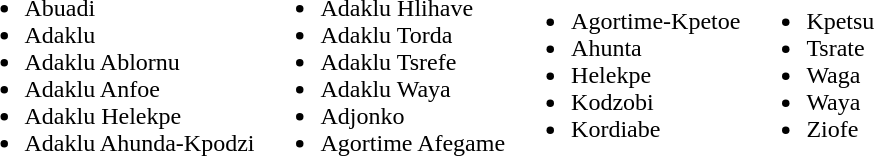<table>
<tr>
<td><br><ul><li>Abuadi</li><li>Adaklu</li><li>Adaklu Ablornu</li><li>Adaklu Anfoe</li><li>Adaklu Helekpe</li><li>Adaklu Ahunda-Kpodzi</li></ul></td>
<td><br><ul><li>Adaklu Hlihave</li><li>Adaklu Torda</li><li>Adaklu Tsrefe</li><li>Adaklu Waya</li><li>Adjonko</li><li>Agortime Afegame</li></ul></td>
<td><br><ul><li>Agortime-Kpetoe</li><li>Ahunta</li><li>Helekpe</li><li>Kodzobi</li><li>Kordiabe</li></ul></td>
<td><br><ul><li>Kpetsu</li><li>Tsrate</li><li>Waga</li><li>Waya</li><li>Ziofe</li></ul></td>
</tr>
</table>
